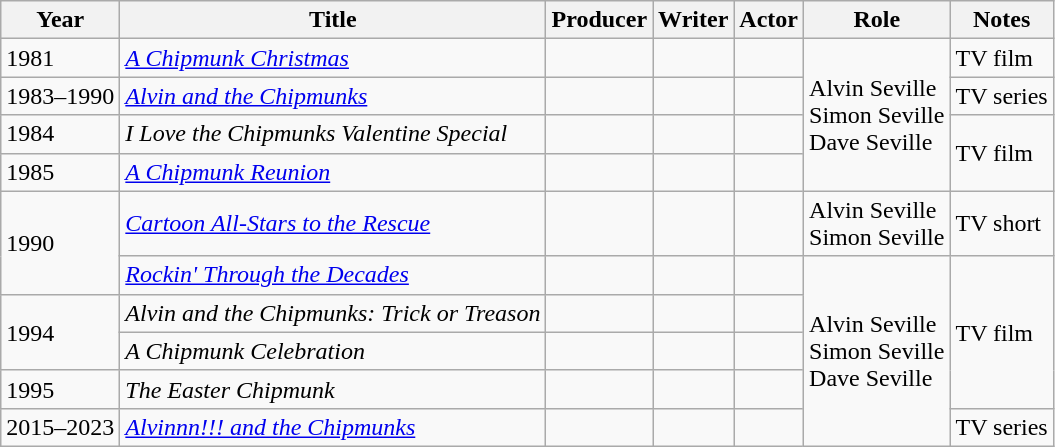<table class="wikitable">
<tr>
<th>Year</th>
<th>Title</th>
<th>Producer</th>
<th>Writer</th>
<th>Actor</th>
<th>Role</th>
<th>Notes</th>
</tr>
<tr>
<td>1981</td>
<td><em><a href='#'>A Chipmunk Christmas</a></em></td>
<td></td>
<td></td>
<td></td>
<td rowspan="4">Alvin Seville<br>Simon Seville<br>Dave Seville</td>
<td>TV film</td>
</tr>
<tr>
<td>1983–1990</td>
<td><em><a href='#'>Alvin and the Chipmunks</a></em></td>
<td></td>
<td></td>
<td></td>
<td>TV series</td>
</tr>
<tr>
<td>1984</td>
<td><em>I Love the Chipmunks Valentine Special</em></td>
<td></td>
<td></td>
<td></td>
<td rowspan="2">TV film</td>
</tr>
<tr>
<td>1985</td>
<td><em><a href='#'>A Chipmunk Reunion</a></em></td>
<td></td>
<td></td>
<td></td>
</tr>
<tr>
<td rowspan="2">1990</td>
<td><em><a href='#'>Cartoon All-Stars to the Rescue</a></em></td>
<td></td>
<td></td>
<td></td>
<td>Alvin Seville<br>Simon Seville</td>
<td>TV short</td>
</tr>
<tr>
<td><em><a href='#'>Rockin' Through the Decades</a></em></td>
<td></td>
<td></td>
<td></td>
<td rowspan="6">Alvin Seville<br>Simon Seville<br>Dave Seville</td>
<td rowspan="4">TV film</td>
</tr>
<tr>
<td rowspan="2">1994</td>
<td><em>Alvin and the Chipmunks: Trick or Treason</em></td>
<td></td>
<td></td>
<td></td>
</tr>
<tr>
<td><em>A Chipmunk Celebration</em></td>
<td></td>
<td></td>
<td></td>
</tr>
<tr>
<td>1995</td>
<td><em>The Easter Chipmunk</em></td>
<td></td>
<td></td>
<td></td>
</tr>
<tr>
<td>2015–2023</td>
<td><em><a href='#'>Alvinnn!&excl;! and the Chipmunks</a></em></td>
<td></td>
<td></td>
<td></td>
<td rowspan="1">TV series</td>
</tr>
</table>
